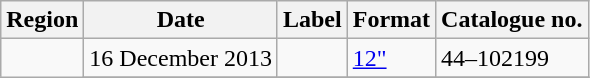<table class="wikitable plainrowheaders">
<tr>
<th scope="col">Region</th>
<th scope="col">Date</th>
<th scope="col">Label</th>
<th scope="col">Format</th>
<th scope="col">Catalogue no.</th>
</tr>
<tr>
<td rowspan="2"></td>
<td>16 December 2013</td>
<td></td>
<td><a href='#'>12"</a></td>
<td>44–102199</td>
</tr>
<tr>
</tr>
</table>
